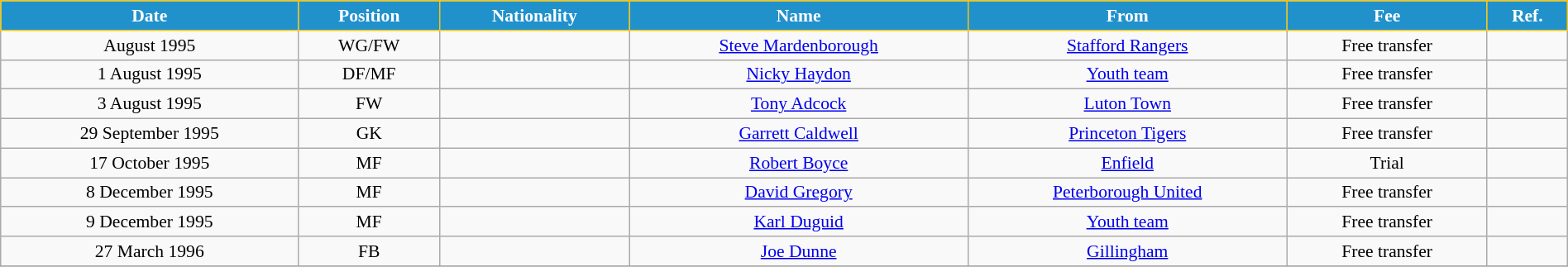<table class="wikitable" style="text-align:center; font-size:90%; width:100%;">
<tr>
<th style="background:#2191CC; color:white; border:1px solid #F7C408; text-align:center;">Date</th>
<th style="background:#2191CC; color:white; border:1px solid #F7C408; text-align:center;">Position</th>
<th style="background:#2191CC; color:white; border:1px solid #F7C408; text-align:center;">Nationality</th>
<th style="background:#2191CC; color:white; border:1px solid #F7C408; text-align:center;">Name</th>
<th style="background:#2191CC; color:white; border:1px solid #F7C408; text-align:center;">From</th>
<th style="background:#2191CC; color:white; border:1px solid #F7C408; text-align:center;">Fee</th>
<th style="background:#2191CC; color:white; border:1px solid #F7C408; text-align:center;">Ref.</th>
</tr>
<tr>
<td>August 1995</td>
<td>WG/FW</td>
<td></td>
<td><a href='#'>Steve Mardenborough</a></td>
<td> <a href='#'>Stafford Rangers</a></td>
<td>Free transfer</td>
<td></td>
</tr>
<tr>
<td>1 August 1995</td>
<td>DF/MF</td>
<td></td>
<td><a href='#'>Nicky Haydon</a></td>
<td><a href='#'>Youth team</a></td>
<td>Free transfer</td>
<td></td>
</tr>
<tr>
<td>3 August 1995</td>
<td>FW</td>
<td></td>
<td><a href='#'>Tony Adcock</a></td>
<td> <a href='#'>Luton Town</a></td>
<td>Free transfer</td>
<td></td>
</tr>
<tr>
<td>29 September 1995</td>
<td>GK</td>
<td></td>
<td><a href='#'>Garrett Caldwell</a></td>
<td> <a href='#'>Princeton Tigers</a></td>
<td>Free transfer</td>
<td></td>
</tr>
<tr>
<td>17 October 1995</td>
<td>MF</td>
<td></td>
<td><a href='#'>Robert Boyce</a></td>
<td> <a href='#'>Enfield</a></td>
<td>Trial</td>
<td></td>
</tr>
<tr>
<td>8 December 1995</td>
<td>MF</td>
<td></td>
<td><a href='#'>David Gregory</a></td>
<td> <a href='#'>Peterborough United</a></td>
<td>Free transfer</td>
<td></td>
</tr>
<tr>
<td>9 December 1995</td>
<td>MF</td>
<td></td>
<td><a href='#'>Karl Duguid</a></td>
<td><a href='#'>Youth team</a></td>
<td>Free transfer</td>
<td></td>
</tr>
<tr>
<td>27 March 1996</td>
<td>FB</td>
<td></td>
<td><a href='#'>Joe Dunne</a></td>
<td> <a href='#'>Gillingham</a></td>
<td>Free transfer</td>
<td></td>
</tr>
<tr>
</tr>
</table>
